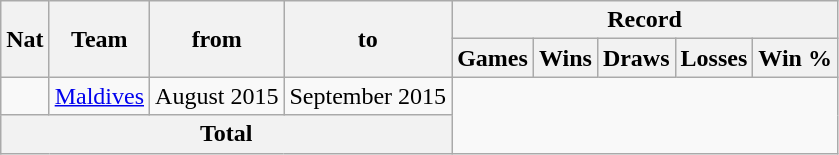<table class="wikitable" style="text-align: center">
<tr>
<th rowspan="2">Nat</th>
<th rowspan="2">Team</th>
<th rowspan="2">from</th>
<th rowspan="2">to</th>
<th colspan="5">Record</th>
</tr>
<tr>
<th>Games</th>
<th>Wins</th>
<th>Draws</th>
<th>Losses</th>
<th>Win %</th>
</tr>
<tr>
<td></td>
<td><a href='#'>Maldives</a></td>
<td align="left">August 2015</td>
<td align="left">September 2015<br></td>
</tr>
<tr>
<th colspan="4">Total<br></th>
</tr>
</table>
